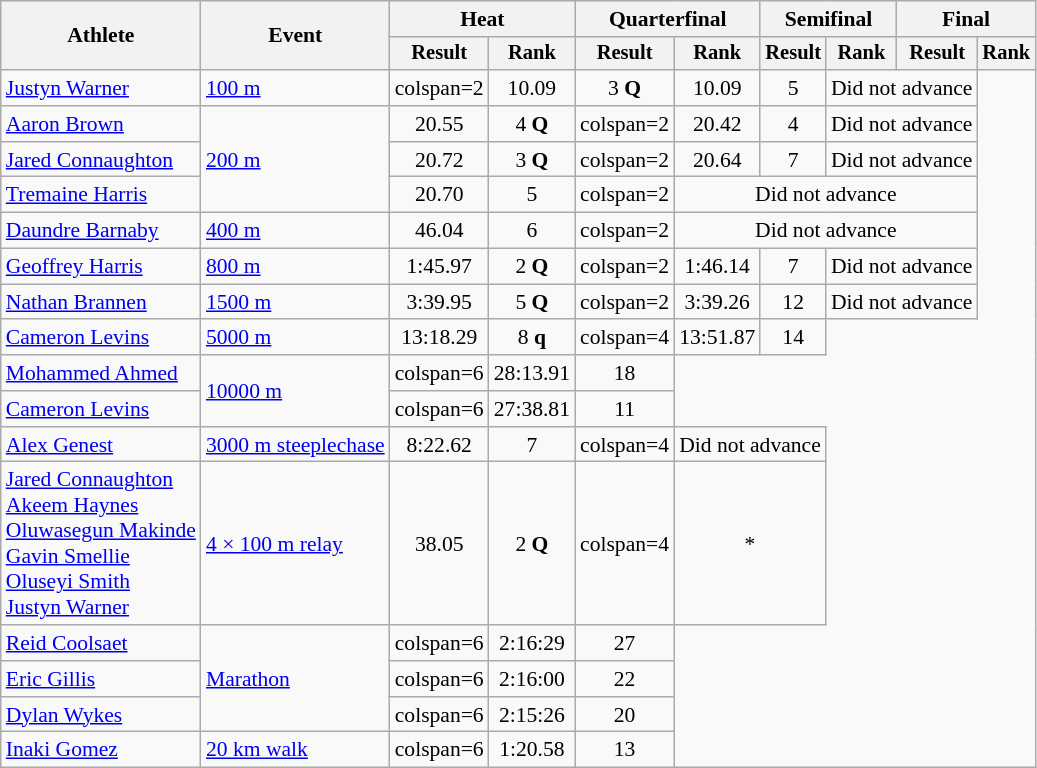<table class=wikitable style="font-size:90%">
<tr>
<th rowspan="2">Athlete</th>
<th rowspan="2">Event</th>
<th colspan="2">Heat</th>
<th colspan="2">Quarterfinal</th>
<th colspan="2">Semifinal</th>
<th colspan="2">Final</th>
</tr>
<tr style="font-size:95%">
<th>Result</th>
<th>Rank</th>
<th>Result</th>
<th>Rank</th>
<th>Result</th>
<th>Rank</th>
<th>Result</th>
<th>Rank</th>
</tr>
<tr align=center>
<td align=left><a href='#'>Justyn Warner</a></td>
<td align=left><a href='#'>100 m</a></td>
<td>colspan=2 </td>
<td>10.09</td>
<td>3 <strong>Q</strong></td>
<td>10.09</td>
<td>5</td>
<td colspan=2>Did not advance</td>
</tr>
<tr align=center>
<td align=left><a href='#'>Aaron Brown</a></td>
<td align=left rowspan=3><a href='#'>200 m</a></td>
<td>20.55</td>
<td>4 <strong>Q</strong></td>
<td>colspan=2 </td>
<td>20.42</td>
<td>4</td>
<td colspan=2>Did not advance</td>
</tr>
<tr align=center>
<td align=left><a href='#'>Jared Connaughton</a></td>
<td>20.72</td>
<td>3 <strong>Q</strong></td>
<td>colspan=2 </td>
<td>20.64</td>
<td>7</td>
<td colspan=2>Did not advance</td>
</tr>
<tr align=center>
<td align=left><a href='#'>Tremaine Harris</a></td>
<td>20.70</td>
<td>5</td>
<td>colspan=2 </td>
<td colspan=4>Did not advance</td>
</tr>
<tr align=center>
<td align=left><a href='#'>Daundre Barnaby</a></td>
<td align=left><a href='#'>400 m</a></td>
<td>46.04</td>
<td>6</td>
<td>colspan=2 </td>
<td colspan=4>Did not advance</td>
</tr>
<tr align=center>
<td align=left><a href='#'>Geoffrey Harris</a></td>
<td align=left><a href='#'>800 m</a></td>
<td>1:45.97</td>
<td>2 <strong>Q</strong></td>
<td>colspan=2 </td>
<td>1:46.14</td>
<td>7</td>
<td colspan=2>Did not advance</td>
</tr>
<tr align=center>
<td align=left><a href='#'>Nathan Brannen</a></td>
<td align=left><a href='#'>1500 m</a></td>
<td>3:39.95</td>
<td>5 <strong>Q</strong></td>
<td>colspan=2 </td>
<td>3:39.26</td>
<td>12</td>
<td colspan=2>Did not advance</td>
</tr>
<tr align=center>
<td align=left><a href='#'>Cameron Levins</a></td>
<td align=left><a href='#'>5000 m</a></td>
<td>13:18.29</td>
<td>8 <strong>q</strong></td>
<td>colspan=4 </td>
<td>13:51.87</td>
<td>14</td>
</tr>
<tr align=center>
<td align=left><a href='#'>Mohammed Ahmed</a></td>
<td align=left rowspan=2><a href='#'>10000 m</a></td>
<td>colspan=6 </td>
<td>28:13.91</td>
<td>18</td>
</tr>
<tr align=center>
<td align=left><a href='#'>Cameron Levins</a></td>
<td>colspan=6 </td>
<td>27:38.81</td>
<td>11</td>
</tr>
<tr align=center>
<td align=left><a href='#'>Alex Genest</a></td>
<td align=left><a href='#'>3000 m steeplechase</a></td>
<td>8:22.62</td>
<td>7</td>
<td>colspan=4 </td>
<td align=center colspan=2>Did not advance</td>
</tr>
<tr align=center>
<td align=left><a href='#'>Jared Connaughton</a><br><a href='#'>Akeem Haynes</a><br><a href='#'>Oluwasegun Makinde</a><br><a href='#'>Gavin Smellie</a><br><a href='#'>Oluseyi Smith</a><br><a href='#'>Justyn Warner</a></td>
<td align=left><a href='#'>4 × 100 m relay</a></td>
<td>38.05</td>
<td>2 <strong>Q</strong></td>
<td>colspan=4 </td>
<td colspan=2>*</td>
</tr>
<tr align=center>
<td align=left><a href='#'>Reid Coolsaet</a></td>
<td align=left rowspan=3><a href='#'>Marathon</a></td>
<td>colspan=6 </td>
<td>2:16:29</td>
<td>27</td>
</tr>
<tr align=center>
<td align=left><a href='#'>Eric Gillis</a></td>
<td>colspan=6 </td>
<td>2:16:00</td>
<td>22</td>
</tr>
<tr align=center>
<td align=left><a href='#'>Dylan Wykes</a></td>
<td>colspan=6 </td>
<td>2:15:26</td>
<td>20</td>
</tr>
<tr align=center>
<td align=left><a href='#'>Inaki Gomez</a></td>
<td align=left><a href='#'>20 km walk</a></td>
<td>colspan=6 </td>
<td>1:20.58</td>
<td>13</td>
</tr>
</table>
